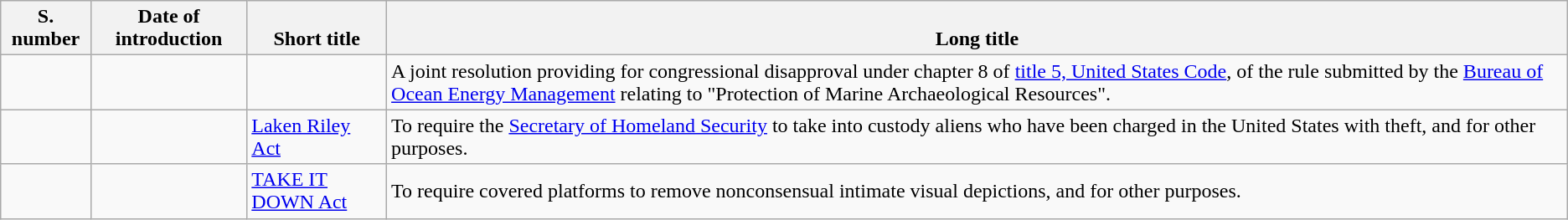<table class="wikitable">
<tr valign="bottom">
<th>S. number</th>
<th>Date of introduction</th>
<th>Short title</th>
<th>Long title</th>
</tr>
<tr>
<td></td>
<td></td>
<td></td>
<td>A joint resolution providing for congressional disapproval under chapter 8 of <a href='#'>title 5, United States Code</a>, of the rule submitted by the <a href='#'>Bureau of Ocean Energy Management</a> relating to "Protection of Marine Archaeological Resources".</td>
</tr>
<tr>
<td></td>
<td></td>
<td><a href='#'>Laken Riley Act</a></td>
<td>To require the <a href='#'>Secretary of Homeland Security</a> to take into custody aliens who have been charged in the United States with theft, and for other purposes.</td>
</tr>
<tr>
<td></td>
<td></td>
<td><a href='#'>TAKE IT DOWN Act</a></td>
<td>To require covered platforms to remove nonconsensual intimate visual depictions, and for other purposes.</td>
</tr>
</table>
